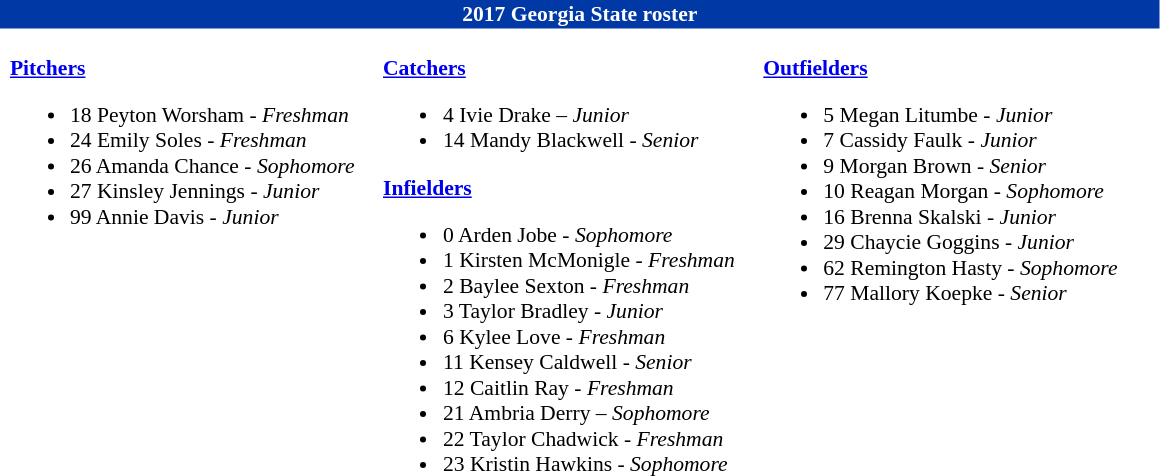<table class="toccolours" style="border-collapse:collapse; font-size:90%;">
<tr>
<td colspan="9" style=background:#0039A6;color:white;text-align:center;><strong>2017 Georgia State roster</strong></td>
</tr>
<tr>
</tr>
<tr>
<td width="03"> </td>
<td valign="top"><br><strong><a href='#'>Pitchers</a></strong><ul><li>18 Peyton Worsham - <em>Freshman</em></li><li>24 Emily Soles - <em>Freshman</em></li><li>26 Amanda Chance - <em>Sophomore</em></li><li>27 Kinsley Jennings - <em>Junior</em></li><li>99 Annie Davis - <em>Junior</em></li></ul></td>
<td width="15"> </td>
<td valign="top"><br><strong><a href='#'>Catchers</a></strong><ul><li>4 Ivie Drake – <em>Junior</em></li><li>14 Mandy Blackwell - <em>Senior</em></li></ul><strong><a href='#'>Infielders</a></strong><ul><li>0 Arden Jobe - <em>Sophomore</em></li><li>1 Kirsten McMonigle - <em>Freshman</em></li><li>2 Baylee Sexton - <em>Freshman</em></li><li>3 Taylor Bradley - <em>Junior</em></li><li>6 Kylee Love - <em>Freshman</em></li><li>11 Kensey Caldwell - <em>Senior</em></li><li>12 Caitlin Ray - <em>Freshman</em></li><li>21 Ambria Derry – <em>Sophomore</em></li><li>22 Taylor Chadwick - <em>Freshman</em></li><li>23 Kristin Hawkins - <em> Sophomore</em></li></ul></td>
<td width="15"> </td>
<td valign="top"><br><strong><a href='#'>Outfielders</a></strong><ul><li>5 Megan Litumbe - <em> Junior</em></li><li>7 Cassidy Faulk - <em>Junior</em></li><li>9 Morgan Brown - <em>Senior</em></li><li>10 Reagan Morgan - <em>Sophomore</em></li><li>16 Brenna Skalski - <em>Junior</em></li><li>29 Chaycie Goggins - <em>Junior</em></li><li>62 Remington Hasty - <em>Sophomore</em></li><li>77 Mallory Koepke - <em>Senior</em></li></ul></td>
<td width="25"> </td>
</tr>
</table>
